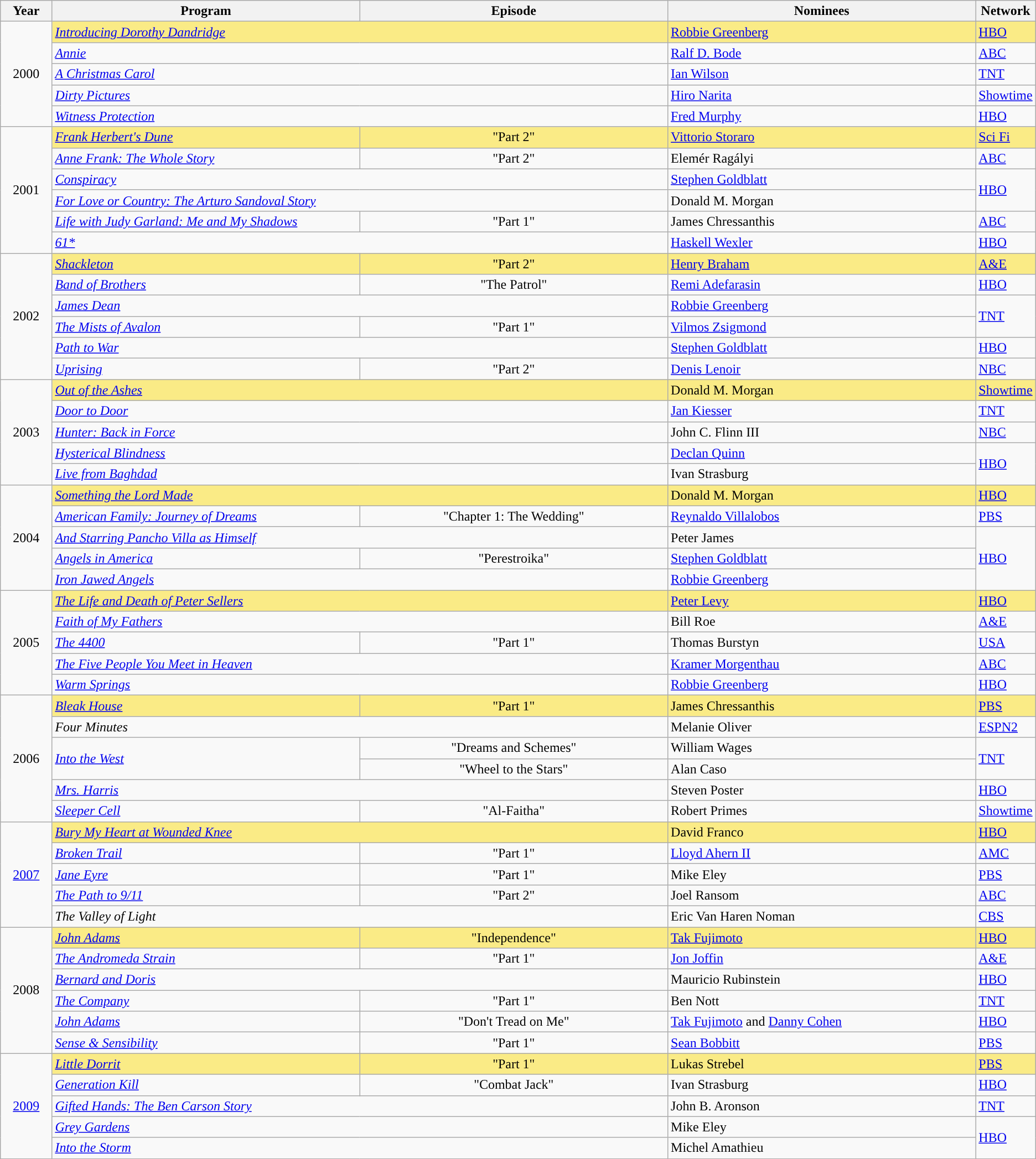<table class="wikitable">
<tr>
<th width="5%">Year</th>
<th width="30%">Program</th>
<th width="30%">Episode</th>
<th width="30%">Nominees</th>
<th width="5%">Network</th>
</tr>
<tr>
<td rowspan="5" style="text-align:center;">2000<br></td>
<td style="background:#FAEB86;" colspan=2><em><a href='#'>Introducing Dorothy Dandridge</a></em></td>
<td style="background:#FAEB86;"><a href='#'>Robbie Greenberg</a></td>
<td style="background:#FAEB86;"><a href='#'>HBO</a></td>
</tr>
<tr>
<td colspan=2><em><a href='#'>Annie</a></em></td>
<td><a href='#'>Ralf D. Bode</a></td>
<td><a href='#'>ABC</a></td>
</tr>
<tr>
<td colspan=2><em><a href='#'>A Christmas Carol</a></em></td>
<td><a href='#'>Ian Wilson</a></td>
<td><a href='#'>TNT</a></td>
</tr>
<tr>
<td colspan=2><em><a href='#'>Dirty Pictures</a></em></td>
<td><a href='#'>Hiro Narita</a></td>
<td><a href='#'>Showtime</a></td>
</tr>
<tr>
<td colspan=2><em><a href='#'>Witness Protection</a></em></td>
<td><a href='#'>Fred Murphy</a></td>
<td><a href='#'>HBO</a></td>
</tr>
<tr>
<td rowspan="6" style="text-align:center;">2001<br></td>
<td style="background:#FAEB86;"><em><a href='#'>Frank Herbert's Dune</a></em></td>
<td style="background:#FAEB86;" align=center>"Part 2"</td>
<td style="background:#FAEB86;"><a href='#'>Vittorio Storaro</a></td>
<td style="background:#FAEB86;"><a href='#'>Sci Fi</a></td>
</tr>
<tr>
<td><em><a href='#'>Anne Frank: The Whole Story</a></em></td>
<td align=center>"Part 2"</td>
<td>Elemér Ragályi</td>
<td><a href='#'>ABC</a></td>
</tr>
<tr>
<td colspan=2><em><a href='#'>Conspiracy</a></em></td>
<td><a href='#'>Stephen Goldblatt</a></td>
<td rowspan=2><a href='#'>HBO</a></td>
</tr>
<tr>
<td colspan=2><em><a href='#'>For Love or Country: The Arturo Sandoval Story</a></em></td>
<td>Donald M. Morgan</td>
</tr>
<tr>
<td><em><a href='#'>Life with Judy Garland: Me and My Shadows</a></em></td>
<td align=center>"Part 1"</td>
<td>James Chressanthis</td>
<td><a href='#'>ABC</a></td>
</tr>
<tr>
<td colspan=2><em><a href='#'>61*</a></em></td>
<td><a href='#'>Haskell Wexler</a></td>
<td><a href='#'>HBO</a></td>
</tr>
<tr>
<td rowspan="6" style="text-align:center;">2002<br></td>
<td style="background:#FAEB86;"><em><a href='#'>Shackleton</a></em></td>
<td style="background:#FAEB86;" align=center>"Part 2"</td>
<td style="background:#FAEB86;"><a href='#'>Henry Braham</a></td>
<td style="background:#FAEB86;"><a href='#'>A&E</a></td>
</tr>
<tr>
<td><em><a href='#'>Band of Brothers</a></em></td>
<td align=center>"The Patrol"</td>
<td><a href='#'>Remi Adefarasin</a></td>
<td><a href='#'>HBO</a></td>
</tr>
<tr>
<td colspan=2><em><a href='#'>James Dean</a></em></td>
<td><a href='#'>Robbie Greenberg</a></td>
<td rowspan=2><a href='#'>TNT</a></td>
</tr>
<tr>
<td><em><a href='#'>The Mists of Avalon</a></em></td>
<td align=center>"Part 1"</td>
<td><a href='#'>Vilmos Zsigmond</a></td>
</tr>
<tr>
<td colspan=2><em><a href='#'>Path to War</a></em></td>
<td><a href='#'>Stephen Goldblatt</a></td>
<td><a href='#'>HBO</a></td>
</tr>
<tr>
<td><em><a href='#'>Uprising</a></em></td>
<td align=center>"Part 2"</td>
<td><a href='#'>Denis Lenoir</a></td>
<td><a href='#'>NBC</a></td>
</tr>
<tr>
<td rowspan="5" style="text-align:center;">2003<br></td>
<td style="background:#FAEB86;" colspan=2><em><a href='#'>Out of the Ashes</a></em></td>
<td style="background:#FAEB86;">Donald M. Morgan</td>
<td style="background:#FAEB86;"><a href='#'>Showtime</a></td>
</tr>
<tr>
<td colspan=2><em><a href='#'>Door to Door</a></em></td>
<td><a href='#'>Jan Kiesser</a></td>
<td><a href='#'>TNT</a></td>
</tr>
<tr>
<td colspan=2><em><a href='#'>Hunter: Back in Force</a></em></td>
<td>John C. Flinn III</td>
<td><a href='#'>NBC</a></td>
</tr>
<tr>
<td colspan=2><em><a href='#'>Hysterical Blindness</a></em></td>
<td><a href='#'>Declan Quinn</a></td>
<td rowspan=2><a href='#'>HBO</a></td>
</tr>
<tr>
<td colspan=2><em><a href='#'>Live from Baghdad</a></em></td>
<td>Ivan Strasburg</td>
</tr>
<tr>
<td rowspan="5" style="text-align:center;">2004<br></td>
<td style="background:#FAEB86;" colspan=2><em><a href='#'>Something the Lord Made</a></em></td>
<td style="background:#FAEB86;">Donald M. Morgan</td>
<td style="background:#FAEB86;"><a href='#'>HBO</a></td>
</tr>
<tr>
<td><em><a href='#'>American Family: Journey of Dreams</a></em></td>
<td align=center>"Chapter 1: The Wedding"</td>
<td><a href='#'>Reynaldo Villalobos</a></td>
<td><a href='#'>PBS</a></td>
</tr>
<tr>
<td colspan=2><em><a href='#'>And Starring Pancho Villa as Himself</a></em></td>
<td>Peter James</td>
<td rowspan=3><a href='#'>HBO</a></td>
</tr>
<tr>
<td><em><a href='#'>Angels in America</a></em></td>
<td align=center>"Perestroika"</td>
<td><a href='#'>Stephen Goldblatt</a></td>
</tr>
<tr>
<td colspan=2><em><a href='#'>Iron Jawed Angels</a></em></td>
<td><a href='#'>Robbie Greenberg</a></td>
</tr>
<tr>
<td rowspan="5" style="text-align:center;">2005<br></td>
<td style="background:#FAEB86;" colspan=2><em><a href='#'>The Life and Death of Peter Sellers</a></em></td>
<td style="background:#FAEB86;"><a href='#'>Peter Levy</a></td>
<td style="background:#FAEB86;"><a href='#'>HBO</a></td>
</tr>
<tr>
<td colspan=2><em><a href='#'>Faith of My Fathers</a></em></td>
<td>Bill Roe</td>
<td><a href='#'>A&E</a></td>
</tr>
<tr>
<td><em><a href='#'>The 4400</a></em></td>
<td align=center>"Part 1"</td>
<td>Thomas Burstyn</td>
<td><a href='#'>USA</a></td>
</tr>
<tr>
<td colspan=2><em><a href='#'>The Five People You Meet in Heaven</a></em></td>
<td><a href='#'>Kramer Morgenthau</a></td>
<td><a href='#'>ABC</a></td>
</tr>
<tr>
<td colspan=2><em><a href='#'>Warm Springs</a></em></td>
<td><a href='#'>Robbie Greenberg</a></td>
<td><a href='#'>HBO</a></td>
</tr>
<tr>
<td rowspan="6" style="text-align:center;">2006<br></td>
<td style="background:#FAEB86;"><em><a href='#'>Bleak House</a></em></td>
<td style="background:#FAEB86;" align=center>"Part 1"</td>
<td style="background:#FAEB86;">James Chressanthis</td>
<td style="background:#FAEB86;"><a href='#'>PBS</a></td>
</tr>
<tr>
<td colspan=2><em>Four Minutes</em></td>
<td>Melanie Oliver</td>
<td><a href='#'>ESPN2</a></td>
</tr>
<tr>
<td rowspan=2><em><a href='#'>Into the West</a></em></td>
<td align=center>"Dreams and Schemes"</td>
<td>William Wages</td>
<td rowspan=2><a href='#'>TNT</a></td>
</tr>
<tr>
<td align=center>"Wheel to the Stars"</td>
<td>Alan Caso</td>
</tr>
<tr>
<td colspan=2><em><a href='#'>Mrs. Harris</a></em></td>
<td>Steven Poster</td>
<td><a href='#'>HBO</a></td>
</tr>
<tr>
<td><em><a href='#'>Sleeper Cell</a></em></td>
<td align=center>"Al-Faitha"</td>
<td>Robert Primes</td>
<td><a href='#'>Showtime</a></td>
</tr>
<tr>
<td rowspan="5" style="text-align:center;"><a href='#'>2007</a><br></td>
<td style="background:#FAEB86;" colspan=2><em><a href='#'>Bury My Heart at Wounded Knee</a></em></td>
<td style="background:#FAEB86;">David Franco</td>
<td style="background:#FAEB86;"><a href='#'>HBO</a></td>
</tr>
<tr>
<td><em><a href='#'>Broken Trail</a></em></td>
<td align=center>"Part 1"</td>
<td><a href='#'>Lloyd Ahern II</a></td>
<td><a href='#'>AMC</a></td>
</tr>
<tr>
<td><em><a href='#'>Jane Eyre</a></em></td>
<td align=center>"Part 1"</td>
<td>Mike Eley</td>
<td><a href='#'>PBS</a></td>
</tr>
<tr>
<td><em><a href='#'>The Path to 9/11</a></em></td>
<td align=center>"Part 2"</td>
<td>Joel Ransom</td>
<td><a href='#'>ABC</a></td>
</tr>
<tr>
<td colspan=2><em>The Valley of Light</em></td>
<td>Eric Van Haren Noman</td>
<td><a href='#'>CBS</a></td>
</tr>
<tr>
<td rowspan="6" style="text-align:center;">2008<br></td>
<td style="background:#FAEB86;"><em><a href='#'>John Adams</a></em></td>
<td style="background:#FAEB86;" align=center>"Independence"</td>
<td style="background:#FAEB86;"><a href='#'>Tak Fujimoto</a></td>
<td style="background:#FAEB86;"><a href='#'>HBO</a></td>
</tr>
<tr>
<td><em><a href='#'>The Andromeda Strain</a></em></td>
<td align=center>"Part 1"</td>
<td><a href='#'>Jon Joffin</a></td>
<td><a href='#'>A&E</a></td>
</tr>
<tr>
<td colspan=2><em><a href='#'>Bernard and Doris</a></em></td>
<td>Mauricio Rubinstein</td>
<td><a href='#'>HBO</a></td>
</tr>
<tr>
<td><em><a href='#'>The Company</a></em></td>
<td align=center>"Part 1"</td>
<td>Ben Nott</td>
<td><a href='#'>TNT</a></td>
</tr>
<tr>
<td><em><a href='#'>John Adams</a></em></td>
<td align=center>"Don't Tread on Me"</td>
<td><a href='#'>Tak Fujimoto</a> and <a href='#'>Danny Cohen</a></td>
<td><a href='#'>HBO</a></td>
</tr>
<tr>
<td><em><a href='#'>Sense & Sensibility</a></em></td>
<td align=center>"Part 1"</td>
<td><a href='#'>Sean Bobbitt</a></td>
<td><a href='#'>PBS</a></td>
</tr>
<tr>
<td rowspan="5" style="text-align:center;"><a href='#'>2009</a><br></td>
<td style="background:#FAEB86;"><em><a href='#'>Little Dorrit</a></em></td>
<td style="background:#FAEB86;" align=center>"Part 1"</td>
<td style="background:#FAEB86;">Lukas Strebel</td>
<td style="background:#FAEB86;"><a href='#'>PBS</a></td>
</tr>
<tr>
<td><em><a href='#'>Generation Kill</a></em></td>
<td align=center>"Combat Jack"</td>
<td>Ivan Strasburg</td>
<td><a href='#'>HBO</a></td>
</tr>
<tr>
<td colspan=2><em><a href='#'>Gifted Hands: The Ben Carson Story</a></em></td>
<td>John B. Aronson</td>
<td><a href='#'>TNT</a></td>
</tr>
<tr>
<td colspan=2><em><a href='#'>Grey Gardens</a></em></td>
<td>Mike Eley</td>
<td rowspan=2><a href='#'>HBO</a></td>
</tr>
<tr>
<td colspan=2><em><a href='#'>Into the Storm</a></em></td>
<td>Michel Amathieu</td>
</tr>
</table>
